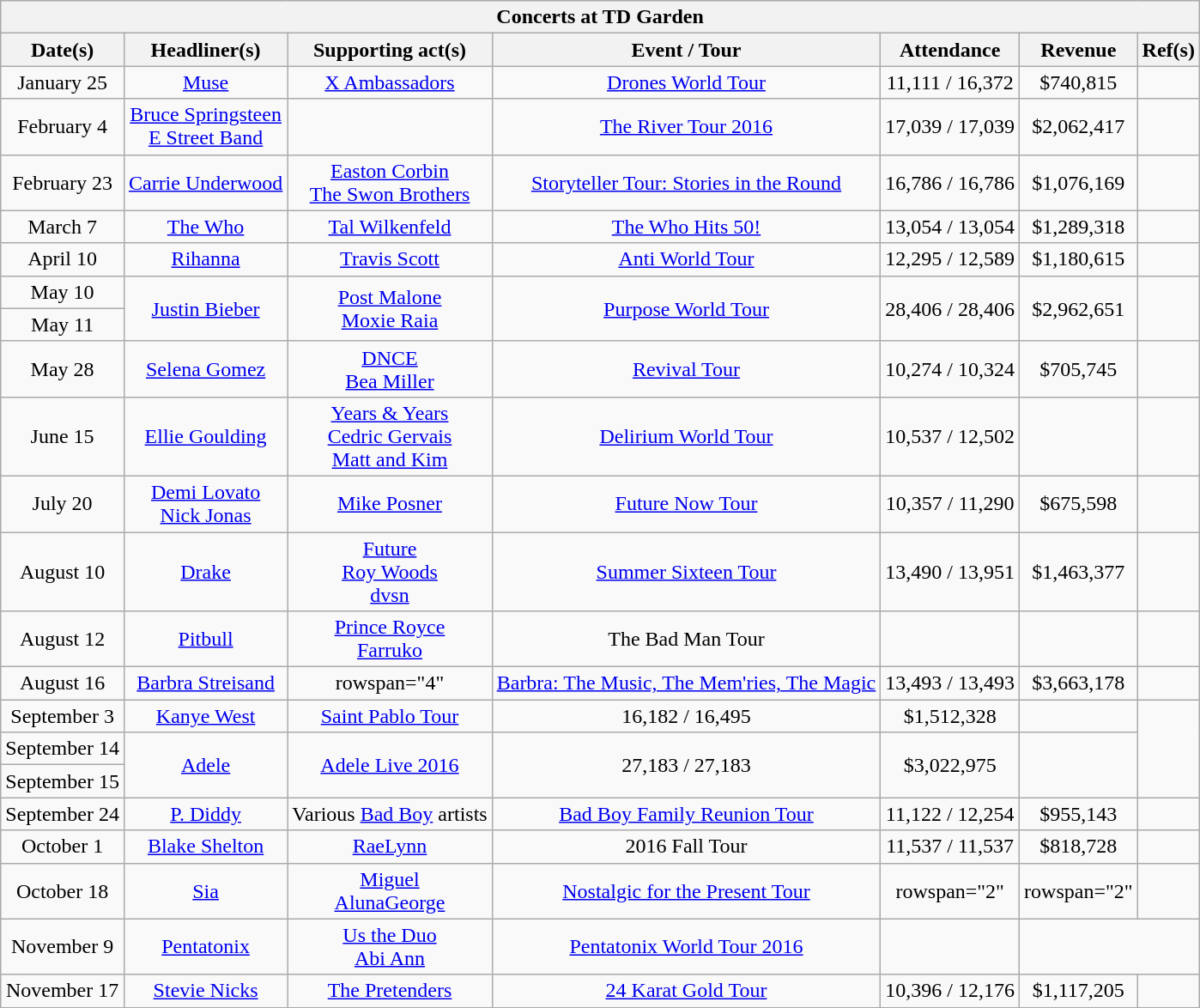<table class="wikitable mw-collapsible mw-collapsed" style="text-align:center;">
<tr>
<th colspan="7">Concerts at TD Garden</th>
</tr>
<tr>
<th>Date(s)</th>
<th>Headliner(s)</th>
<th>Supporting act(s)</th>
<th>Event / Tour</th>
<th>Attendance</th>
<th>Revenue</th>
<th>Ref(s)</th>
</tr>
<tr>
<td>January 25</td>
<td><a href='#'>Muse</a></td>
<td><a href='#'>X Ambassadors</a></td>
<td><a href='#'>Drones World Tour</a></td>
<td>11,111 / 16,372</td>
<td>$740,815</td>
<td></td>
</tr>
<tr>
<td>February 4</td>
<td><a href='#'>Bruce Springsteen</a><br><a href='#'>E Street Band</a></td>
<td></td>
<td><a href='#'>The River Tour 2016</a></td>
<td>17,039 / 17,039</td>
<td>$2,062,417</td>
<td></td>
</tr>
<tr>
<td>February 23</td>
<td><a href='#'>Carrie Underwood</a></td>
<td><a href='#'>Easton Corbin</a><br><a href='#'>The Swon Brothers</a></td>
<td><a href='#'>Storyteller Tour: Stories in the Round</a></td>
<td>16,786 / 16,786</td>
<td>$1,076,169</td>
<td></td>
</tr>
<tr>
<td>March 7</td>
<td><a href='#'>The Who</a></td>
<td><a href='#'>Tal Wilkenfeld</a></td>
<td><a href='#'>The Who Hits 50!</a></td>
<td>13,054 / 13,054</td>
<td>$1,289,318</td>
<td></td>
</tr>
<tr>
<td>April 10</td>
<td><a href='#'>Rihanna</a></td>
<td><a href='#'>Travis Scott</a></td>
<td><a href='#'>Anti World Tour</a></td>
<td>12,295 / 12,589</td>
<td>$1,180,615</td>
<td></td>
</tr>
<tr>
<td>May 10</td>
<td rowspan="2"><a href='#'>Justin Bieber</a></td>
<td rowspan="2"><a href='#'>Post Malone</a><br><a href='#'>Moxie Raia</a></td>
<td rowspan="2"><a href='#'>Purpose World Tour</a></td>
<td rowspan="2">28,406 / 28,406</td>
<td rowspan="2">$2,962,651</td>
<td rowspan="2"></td>
</tr>
<tr>
<td>May 11</td>
</tr>
<tr>
<td>May 28</td>
<td><a href='#'>Selena Gomez</a></td>
<td><a href='#'>DNCE</a><br><a href='#'>Bea Miller</a></td>
<td><a href='#'>Revival Tour</a></td>
<td>10,274 / 10,324</td>
<td>$705,745</td>
<td></td>
</tr>
<tr>
<td>June 15</td>
<td><a href='#'>Ellie Goulding</a></td>
<td><a href='#'>Years & Years</a><br><a href='#'>Cedric Gervais</a><br><a href='#'>Matt and Kim</a></td>
<td><a href='#'>Delirium World Tour</a></td>
<td>10,537 / 12,502</td>
<td></td>
<td></td>
</tr>
<tr>
<td>July 20</td>
<td><a href='#'>Demi Lovato</a><br><a href='#'>Nick Jonas</a></td>
<td><a href='#'>Mike Posner</a></td>
<td><a href='#'>Future Now Tour</a></td>
<td>10,357 / 11,290</td>
<td>$675,598</td>
<td></td>
</tr>
<tr>
<td>August 10</td>
<td><a href='#'>Drake</a></td>
<td><a href='#'>Future</a><br><a href='#'>Roy Woods</a><br><a href='#'>dvsn</a></td>
<td><a href='#'>Summer Sixteen Tour</a></td>
<td>13,490 / 13,951</td>
<td>$1,463,377</td>
<td></td>
</tr>
<tr>
<td>August 12</td>
<td><a href='#'>Pitbull</a></td>
<td><a href='#'>Prince Royce</a><br><a href='#'>Farruko</a></td>
<td>The Bad Man Tour</td>
<td></td>
<td></td>
<td></td>
</tr>
<tr>
<td>August 16</td>
<td><a href='#'>Barbra Streisand</a></td>
<td>rowspan="4" </td>
<td><a href='#'>Barbra: The Music, The Mem'ries, The Magic</a></td>
<td>13,493 / 13,493</td>
<td>$3,663,178</td>
<td></td>
</tr>
<tr>
<td>September 3</td>
<td><a href='#'>Kanye West</a></td>
<td><a href='#'>Saint Pablo Tour</a></td>
<td>16,182 / 16,495</td>
<td>$1,512,328</td>
<td></td>
</tr>
<tr>
<td>September 14</td>
<td rowspan="2"><a href='#'>Adele</a></td>
<td rowspan="2"><a href='#'>Adele Live 2016</a></td>
<td rowspan="2">27,183 / 27,183</td>
<td rowspan="2">$3,022,975</td>
<td rowspan="2"></td>
</tr>
<tr>
<td>September 15</td>
</tr>
<tr>
<td>September 24</td>
<td><a href='#'>P. Diddy</a></td>
<td>Various <a href='#'>Bad Boy</a> artists</td>
<td><a href='#'>Bad Boy Family Reunion Tour</a></td>
<td>11,122 / 12,254</td>
<td>$955,143</td>
<td></td>
</tr>
<tr>
<td>October 1</td>
<td><a href='#'>Blake Shelton</a></td>
<td><a href='#'>RaeLynn</a></td>
<td>2016 Fall Tour</td>
<td>11,537 / 11,537</td>
<td>$818,728</td>
<td></td>
</tr>
<tr>
<td>October 18</td>
<td><a href='#'>Sia</a></td>
<td><a href='#'>Miguel</a><br><a href='#'>AlunaGeorge</a></td>
<td><a href='#'>Nostalgic for the Present Tour</a></td>
<td>rowspan="2" </td>
<td>rowspan="2" </td>
<td></td>
</tr>
<tr>
<td>November 9</td>
<td><a href='#'>Pentatonix</a></td>
<td><a href='#'>Us the Duo</a><br><a href='#'>Abi Ann</a></td>
<td><a href='#'>Pentatonix World Tour 2016</a></td>
<td></td>
</tr>
<tr>
<td>November 17</td>
<td><a href='#'>Stevie Nicks</a></td>
<td><a href='#'>The Pretenders</a></td>
<td><a href='#'>24 Karat Gold Tour</a></td>
<td>10,396 / 12,176</td>
<td>$1,117,205</td>
<td></td>
</tr>
</table>
